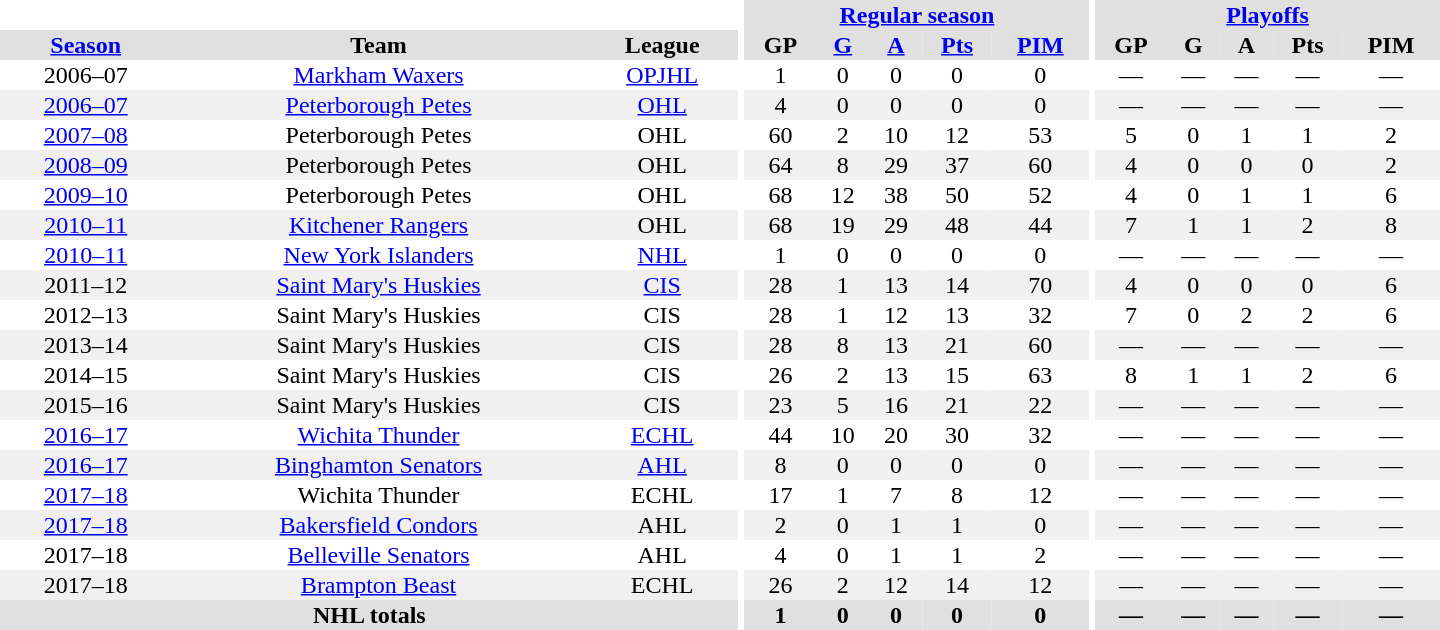<table border="0" cellpadding="1" cellspacing="0" style="text-align:center; width:60em">
<tr bgcolor="#e0e0e0">
<th colspan="3" bgcolor="#ffffff"></th>
<th rowspan="99" bgcolor="#ffffff"></th>
<th colspan="5"><a href='#'>Regular season</a></th>
<th rowspan="99" bgcolor="#ffffff"></th>
<th colspan="5"><a href='#'>Playoffs</a></th>
</tr>
<tr bgcolor="#e0e0e0">
<th><a href='#'>Season</a></th>
<th>Team</th>
<th>League</th>
<th>GP</th>
<th><a href='#'>G</a></th>
<th><a href='#'>A</a></th>
<th><a href='#'>Pts</a></th>
<th><a href='#'>PIM</a></th>
<th>GP</th>
<th>G</th>
<th>A</th>
<th>Pts</th>
<th>PIM</th>
</tr>
<tr>
<td>2006–07</td>
<td><a href='#'>Markham Waxers</a></td>
<td><a href='#'>OPJHL</a></td>
<td>1</td>
<td>0</td>
<td>0</td>
<td>0</td>
<td>0</td>
<td>—</td>
<td>—</td>
<td>—</td>
<td>—</td>
<td>—</td>
</tr>
<tr bgcolor="#f0f0f0">
<td><a href='#'>2006–07</a></td>
<td><a href='#'>Peterborough Petes</a></td>
<td><a href='#'>OHL</a></td>
<td>4</td>
<td>0</td>
<td>0</td>
<td>0</td>
<td>0</td>
<td>—</td>
<td>—</td>
<td>—</td>
<td>—</td>
<td>—</td>
</tr>
<tr>
<td><a href='#'>2007–08</a></td>
<td>Peterborough Petes</td>
<td>OHL</td>
<td>60</td>
<td>2</td>
<td>10</td>
<td>12</td>
<td>53</td>
<td>5</td>
<td>0</td>
<td>1</td>
<td>1</td>
<td>2</td>
</tr>
<tr bgcolor="#f0f0f0">
<td><a href='#'>2008–09</a></td>
<td>Peterborough Petes</td>
<td>OHL</td>
<td>64</td>
<td>8</td>
<td>29</td>
<td>37</td>
<td>60</td>
<td>4</td>
<td>0</td>
<td>0</td>
<td>0</td>
<td>2</td>
</tr>
<tr>
<td><a href='#'>2009–10</a></td>
<td>Peterborough Petes</td>
<td>OHL</td>
<td>68</td>
<td>12</td>
<td>38</td>
<td>50</td>
<td>52</td>
<td>4</td>
<td>0</td>
<td>1</td>
<td>1</td>
<td>6</td>
</tr>
<tr bgcolor="#f0f0f0">
<td><a href='#'>2010–11</a></td>
<td><a href='#'>Kitchener Rangers</a></td>
<td>OHL</td>
<td>68</td>
<td>19</td>
<td>29</td>
<td>48</td>
<td>44</td>
<td>7</td>
<td>1</td>
<td>1</td>
<td>2</td>
<td>8</td>
</tr>
<tr>
<td><a href='#'>2010–11</a></td>
<td><a href='#'>New York Islanders</a></td>
<td><a href='#'>NHL</a></td>
<td>1</td>
<td>0</td>
<td>0</td>
<td>0</td>
<td>0</td>
<td>—</td>
<td>—</td>
<td>—</td>
<td>—</td>
<td>—</td>
</tr>
<tr bgcolor="#f0f0f0">
<td>2011–12</td>
<td><a href='#'>Saint Mary's Huskies</a></td>
<td><a href='#'>CIS</a></td>
<td>28</td>
<td>1</td>
<td>13</td>
<td>14</td>
<td>70</td>
<td>4</td>
<td>0</td>
<td>0</td>
<td>0</td>
<td>6</td>
</tr>
<tr>
<td>2012–13</td>
<td>Saint Mary's Huskies</td>
<td>CIS</td>
<td>28</td>
<td>1</td>
<td>12</td>
<td>13</td>
<td>32</td>
<td>7</td>
<td>0</td>
<td>2</td>
<td>2</td>
<td>6</td>
</tr>
<tr bgcolor="#f0f0f0">
<td>2013–14</td>
<td>Saint Mary's Huskies</td>
<td>CIS</td>
<td>28</td>
<td>8</td>
<td>13</td>
<td>21</td>
<td>60</td>
<td>—</td>
<td>—</td>
<td>—</td>
<td>—</td>
<td>—</td>
</tr>
<tr>
<td>2014–15</td>
<td>Saint Mary's Huskies</td>
<td>CIS</td>
<td>26</td>
<td>2</td>
<td>13</td>
<td>15</td>
<td>63</td>
<td>8</td>
<td>1</td>
<td>1</td>
<td>2</td>
<td>6</td>
</tr>
<tr bgcolor="#f0f0f0">
<td>2015–16</td>
<td>Saint Mary's Huskies</td>
<td>CIS</td>
<td>23</td>
<td>5</td>
<td>16</td>
<td>21</td>
<td>22</td>
<td>—</td>
<td>—</td>
<td>—</td>
<td>—</td>
<td>—</td>
</tr>
<tr>
<td><a href='#'>2016–17</a></td>
<td><a href='#'>Wichita Thunder</a></td>
<td><a href='#'>ECHL</a></td>
<td>44</td>
<td>10</td>
<td>20</td>
<td>30</td>
<td>32</td>
<td>—</td>
<td>—</td>
<td>—</td>
<td>—</td>
<td>—</td>
</tr>
<tr bgcolor="#f0f0f0">
<td><a href='#'>2016–17</a></td>
<td><a href='#'>Binghamton Senators</a></td>
<td><a href='#'>AHL</a></td>
<td>8</td>
<td>0</td>
<td>0</td>
<td>0</td>
<td>0</td>
<td>—</td>
<td>—</td>
<td>—</td>
<td>—</td>
<td>—</td>
</tr>
<tr>
<td><a href='#'>2017–18</a></td>
<td>Wichita Thunder</td>
<td>ECHL</td>
<td>17</td>
<td>1</td>
<td>7</td>
<td>8</td>
<td>12</td>
<td>—</td>
<td>—</td>
<td>—</td>
<td>—</td>
<td>—</td>
</tr>
<tr bgcolor="#f0f0f0">
<td><a href='#'>2017–18</a></td>
<td><a href='#'>Bakersfield Condors</a></td>
<td>AHL</td>
<td>2</td>
<td>0</td>
<td>1</td>
<td>1</td>
<td>0</td>
<td>—</td>
<td>—</td>
<td>—</td>
<td>—</td>
<td>—</td>
</tr>
<tr>
<td>2017–18</td>
<td><a href='#'>Belleville Senators</a></td>
<td>AHL</td>
<td>4</td>
<td>0</td>
<td>1</td>
<td>1</td>
<td>2</td>
<td>—</td>
<td>—</td>
<td>—</td>
<td>—</td>
<td>—</td>
</tr>
<tr bgcolor="#f0f0f0">
<td>2017–18</td>
<td><a href='#'>Brampton Beast</a></td>
<td>ECHL</td>
<td>26</td>
<td>2</td>
<td>12</td>
<td>14</td>
<td>12</td>
<td>—</td>
<td>—</td>
<td>—</td>
<td>—</td>
<td>—</td>
</tr>
<tr bgcolor="#e0e0e0">
<th colspan="3">NHL totals</th>
<th>1</th>
<th>0</th>
<th>0</th>
<th>0</th>
<th>0</th>
<th>—</th>
<th>—</th>
<th>—</th>
<th>—</th>
<th>—</th>
</tr>
</table>
